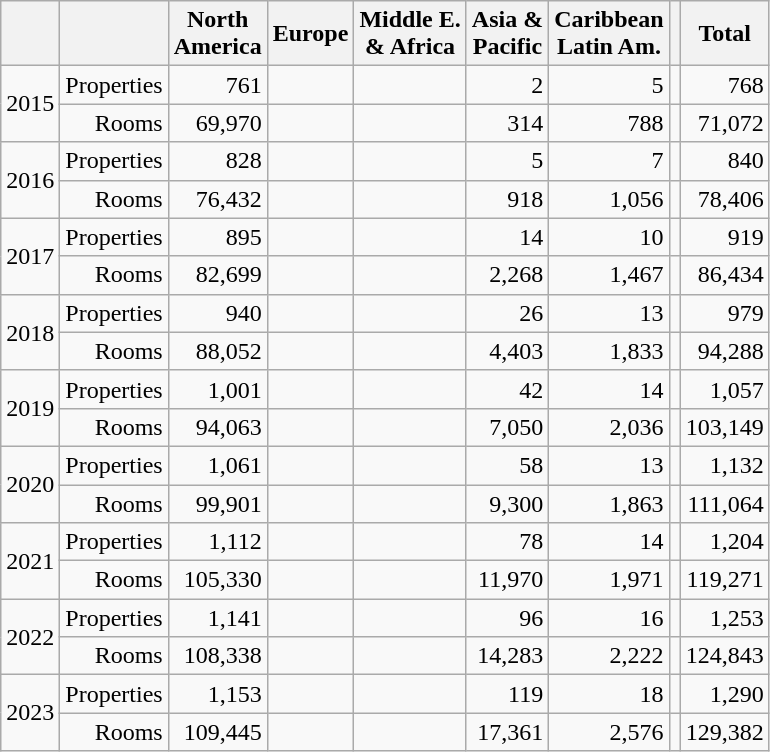<table class="wikitable" style="text-align:right;">
<tr>
<th class="unsortable"></th>
<th></th>
<th>North<br>America</th>
<th>Europe</th>
<th>Middle E.<br>& Africa</th>
<th>Asia &<br>Pacific</th>
<th>Caribbean<br>Latin Am.</th>
<th></th>
<th>Total</th>
</tr>
<tr>
<td rowspan=2>2015</td>
<td>Properties</td>
<td>761</td>
<td></td>
<td></td>
<td>2</td>
<td>5</td>
<td></td>
<td>768</td>
</tr>
<tr>
<td>Rooms</td>
<td>69,970</td>
<td></td>
<td></td>
<td>314</td>
<td>788</td>
<td></td>
<td>71,072</td>
</tr>
<tr>
<td rowspan=2>2016</td>
<td>Properties</td>
<td>828</td>
<td></td>
<td></td>
<td>5</td>
<td>7</td>
<td></td>
<td>840</td>
</tr>
<tr>
<td>Rooms</td>
<td>76,432</td>
<td></td>
<td></td>
<td>918</td>
<td>1,056</td>
<td></td>
<td>78,406</td>
</tr>
<tr>
<td rowspan=2>2017</td>
<td>Properties</td>
<td>895</td>
<td></td>
<td></td>
<td>14</td>
<td>10</td>
<td></td>
<td>919</td>
</tr>
<tr>
<td>Rooms</td>
<td>82,699</td>
<td></td>
<td></td>
<td>2,268</td>
<td>1,467</td>
<td></td>
<td>86,434</td>
</tr>
<tr>
<td rowspan=2>2018</td>
<td>Properties</td>
<td>940</td>
<td></td>
<td></td>
<td>26</td>
<td>13</td>
<td></td>
<td>979</td>
</tr>
<tr>
<td>Rooms</td>
<td>88,052</td>
<td></td>
<td></td>
<td>4,403</td>
<td>1,833</td>
<td></td>
<td>94,288</td>
</tr>
<tr>
<td rowspan=2>2019</td>
<td>Properties</td>
<td>1,001</td>
<td></td>
<td></td>
<td>42</td>
<td>14</td>
<td></td>
<td>1,057</td>
</tr>
<tr>
<td>Rooms</td>
<td>94,063</td>
<td></td>
<td></td>
<td>7,050</td>
<td>2,036</td>
<td></td>
<td>103,149</td>
</tr>
<tr>
<td rowspan=2>2020</td>
<td>Properties</td>
<td>1,061</td>
<td></td>
<td></td>
<td>58</td>
<td>13</td>
<td></td>
<td>1,132</td>
</tr>
<tr>
<td>Rooms</td>
<td>99,901</td>
<td></td>
<td></td>
<td>9,300</td>
<td>1,863</td>
<td></td>
<td>111,064</td>
</tr>
<tr>
<td rowspan=2>2021</td>
<td>Properties</td>
<td>1,112</td>
<td></td>
<td></td>
<td>78</td>
<td>14</td>
<td></td>
<td>1,204</td>
</tr>
<tr>
<td>Rooms</td>
<td>105,330</td>
<td></td>
<td></td>
<td>11,970</td>
<td>1,971</td>
<td></td>
<td>119,271</td>
</tr>
<tr>
<td rowspan=2>2022</td>
<td>Properties</td>
<td>1,141</td>
<td></td>
<td></td>
<td>96</td>
<td>16</td>
<td></td>
<td>1,253</td>
</tr>
<tr>
<td>Rooms</td>
<td>108,338</td>
<td></td>
<td></td>
<td>14,283</td>
<td>2,222</td>
<td></td>
<td>124,843</td>
</tr>
<tr>
<td rowspan=2>2023</td>
<td>Properties</td>
<td>1,153</td>
<td></td>
<td></td>
<td>119</td>
<td>18</td>
<td></td>
<td>1,290</td>
</tr>
<tr>
<td>Rooms</td>
<td>109,445</td>
<td></td>
<td></td>
<td>17,361</td>
<td>2,576</td>
<td></td>
<td>129,382</td>
</tr>
</table>
